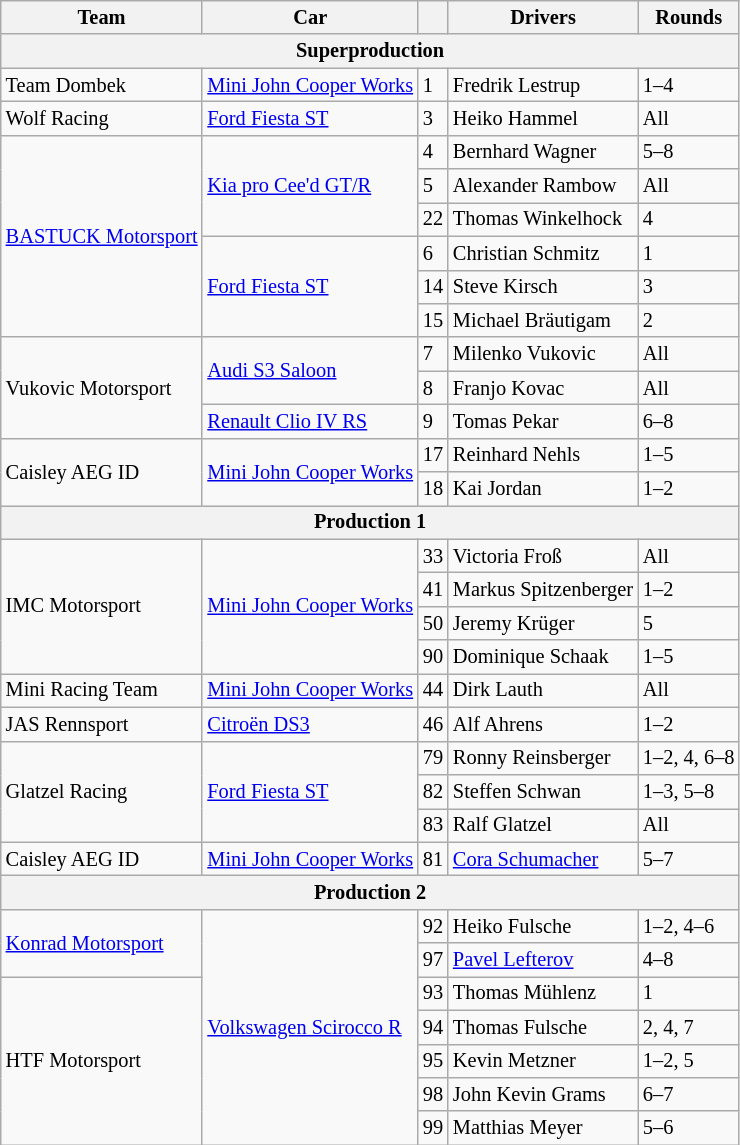<table class="wikitable" style="font-size: 85%">
<tr>
<th>Team</th>
<th>Car</th>
<th></th>
<th>Drivers</th>
<th>Rounds</th>
</tr>
<tr>
<th colspan="5" style="text-align: center;">Superproduction</th>
</tr>
<tr>
<td> Team Dombek</td>
<td><a href='#'>Mini John Cooper Works</a></td>
<td>1</td>
<td> Fredrik Lestrup</td>
<td>1–4</td>
</tr>
<tr>
<td> Wolf Racing</td>
<td><a href='#'>Ford Fiesta ST</a></td>
<td>3</td>
<td> Heiko Hammel</td>
<td>All</td>
</tr>
<tr>
<td rowspan="6"> <a href='#'>BASTUCK Motorsport</a></td>
<td rowspan="3"><a href='#'>Kia pro Cee'd GT/R</a></td>
<td>4</td>
<td> Bernhard Wagner</td>
<td>5–8</td>
</tr>
<tr>
<td>5</td>
<td> Alexander Rambow</td>
<td>All</td>
</tr>
<tr>
<td>22</td>
<td> Thomas Winkelhock</td>
<td>4</td>
</tr>
<tr>
<td rowspan="3"><a href='#'>Ford Fiesta ST</a></td>
<td>6</td>
<td> Christian Schmitz</td>
<td>1</td>
</tr>
<tr>
<td>14</td>
<td> Steve Kirsch</td>
<td>3</td>
</tr>
<tr>
<td>15</td>
<td> Michael Bräutigam</td>
<td>2</td>
</tr>
<tr>
<td rowspan="3"> Vukovic Motorsport</td>
<td rowspan="2"><a href='#'>Audi S3 Saloon</a></td>
<td>7</td>
<td> Milenko Vukovic</td>
<td>All</td>
</tr>
<tr>
<td>8</td>
<td> Franjo Kovac</td>
<td>All</td>
</tr>
<tr>
<td><a href='#'>Renault Clio IV RS</a></td>
<td>9</td>
<td> Tomas Pekar</td>
<td>6–8</td>
</tr>
<tr>
<td rowspan="2"> Caisley AEG ID</td>
<td rowspan="2"><a href='#'>Mini John Cooper Works</a></td>
<td>17</td>
<td> Reinhard Nehls</td>
<td>1–5</td>
</tr>
<tr>
<td>18</td>
<td> Kai Jordan</td>
<td>1–2</td>
</tr>
<tr>
<th colspan="5" style="text-align: center;">Production 1</th>
</tr>
<tr>
<td rowspan="4"> IMC Motorsport</td>
<td rowspan="4"><a href='#'>Mini John Cooper Works</a></td>
<td>33</td>
<td> Victoria Froß</td>
<td>All</td>
</tr>
<tr>
<td>41</td>
<td> Markus Spitzenberger</td>
<td>1–2</td>
</tr>
<tr>
<td>50</td>
<td> Jeremy Krüger</td>
<td>5</td>
</tr>
<tr>
<td>90</td>
<td> Dominique Schaak</td>
<td>1–5</td>
</tr>
<tr>
<td> Mini Racing Team</td>
<td><a href='#'>Mini John Cooper Works</a></td>
<td>44</td>
<td> Dirk Lauth</td>
<td>All</td>
</tr>
<tr>
<td> JAS Rennsport</td>
<td><a href='#'>Citroën DS3</a></td>
<td>46</td>
<td> Alf Ahrens</td>
<td>1–2</td>
</tr>
<tr>
<td rowspan="3"> Glatzel Racing</td>
<td rowspan="3"><a href='#'>Ford Fiesta ST</a></td>
<td>79</td>
<td> Ronny Reinsberger</td>
<td>1–2, 4, 6–8</td>
</tr>
<tr>
<td>82</td>
<td> Steffen Schwan</td>
<td>1–3, 5–8</td>
</tr>
<tr>
<td>83</td>
<td> Ralf Glatzel</td>
<td>All</td>
</tr>
<tr>
<td> Caisley AEG ID</td>
<td><a href='#'>Mini John Cooper Works</a></td>
<td>81</td>
<td> <a href='#'>Cora Schumacher</a></td>
<td>5–7</td>
</tr>
<tr>
<th colspan="5" style="text-align: center;">Production 2</th>
</tr>
<tr>
<td rowspan="2"> <a href='#'>Konrad Motorsport</a></td>
<td rowspan="7"><a href='#'>Volkswagen Scirocco R</a></td>
<td>92</td>
<td> Heiko Fulsche</td>
<td>1–2, 4–6</td>
</tr>
<tr>
<td>97</td>
<td> <a href='#'>Pavel Lefterov</a></td>
<td>4–8</td>
</tr>
<tr>
<td rowspan="5"> HTF Motorsport</td>
<td>93</td>
<td> Thomas Mühlenz</td>
<td>1</td>
</tr>
<tr>
<td>94</td>
<td> Thomas Fulsche</td>
<td>2, 4, 7</td>
</tr>
<tr>
<td>95</td>
<td> Kevin Metzner</td>
<td>1–2, 5</td>
</tr>
<tr>
<td>98</td>
<td> John Kevin Grams</td>
<td>6–7</td>
</tr>
<tr>
<td>99</td>
<td> Matthias Meyer</td>
<td>5–6</td>
</tr>
</table>
